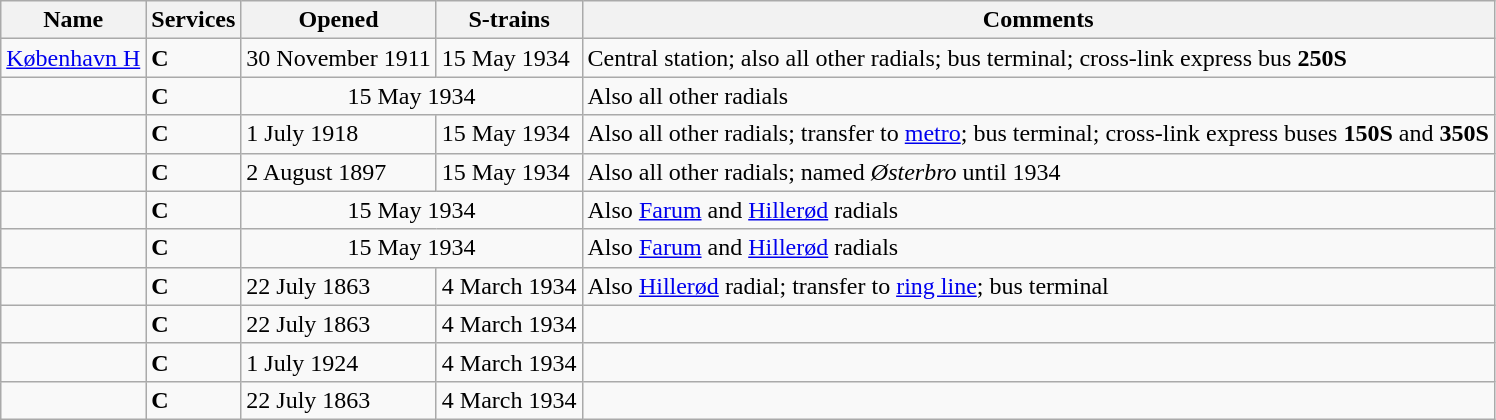<table class="wikitable">
<tr align=center>
<th>Name</th>
<th>Services</th>
<th>Opened</th>
<th>S-trains</th>
<th>Comments</th>
</tr>
<tr>
<td><a href='#'>København H</a></td>
<td><strong>C</strong></td>
<td>30 November 1911</td>
<td>15 May 1934</td>
<td>Central station; also all other radials; bus terminal; cross-link express bus <strong>250S</strong></td>
</tr>
<tr>
<td></td>
<td><strong>C</strong></td>
<td colspan=2 align=center>15 May 1934</td>
<td>Also all other radials</td>
</tr>
<tr>
<td></td>
<td><strong>C</strong></td>
<td>1 July 1918</td>
<td>15 May 1934</td>
<td>Also all other radials; transfer to <a href='#'>metro</a>; bus terminal; cross-link express buses <strong>150S</strong> and <strong>350S</strong></td>
</tr>
<tr>
<td></td>
<td><strong>C</strong></td>
<td>2 August 1897</td>
<td>15 May 1934</td>
<td>Also all other radials; named <em>Østerbro</em> until 1934</td>
</tr>
<tr>
<td></td>
<td><strong>C</strong></td>
<td colspan=2 align=center>15 May 1934</td>
<td>Also <a href='#'>Farum</a> and <a href='#'>Hillerød</a> radials</td>
</tr>
<tr>
<td></td>
<td><strong>C</strong></td>
<td colspan=2 align=center>15 May 1934</td>
<td>Also <a href='#'>Farum</a> and <a href='#'>Hillerød</a> radials</td>
</tr>
<tr>
<td></td>
<td><strong>C</strong></td>
<td>22 July 1863</td>
<td>4 March 1934</td>
<td>Also <a href='#'>Hillerød</a> radial; transfer to <a href='#'>ring line</a>; bus terminal</td>
</tr>
<tr>
<td></td>
<td><strong>C</strong></td>
<td>22 July 1863</td>
<td>4 March 1934</td>
<td></td>
</tr>
<tr>
<td></td>
<td><strong>C</strong></td>
<td>1 July 1924</td>
<td>4 March 1934</td>
<td></td>
</tr>
<tr>
<td></td>
<td><strong>C</strong></td>
<td>22 July 1863</td>
<td>4 March 1934</td>
<td></td>
</tr>
</table>
